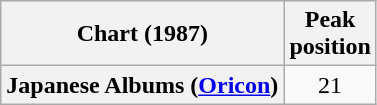<table class="wikitable plainrowheaders" style="text-align:center">
<tr>
<th scope="col">Chart (1987)</th>
<th scope="col">Peak<br> position</th>
</tr>
<tr>
<th scope="row">Japanese Albums (<a href='#'>Oricon</a>)</th>
<td>21</td>
</tr>
</table>
